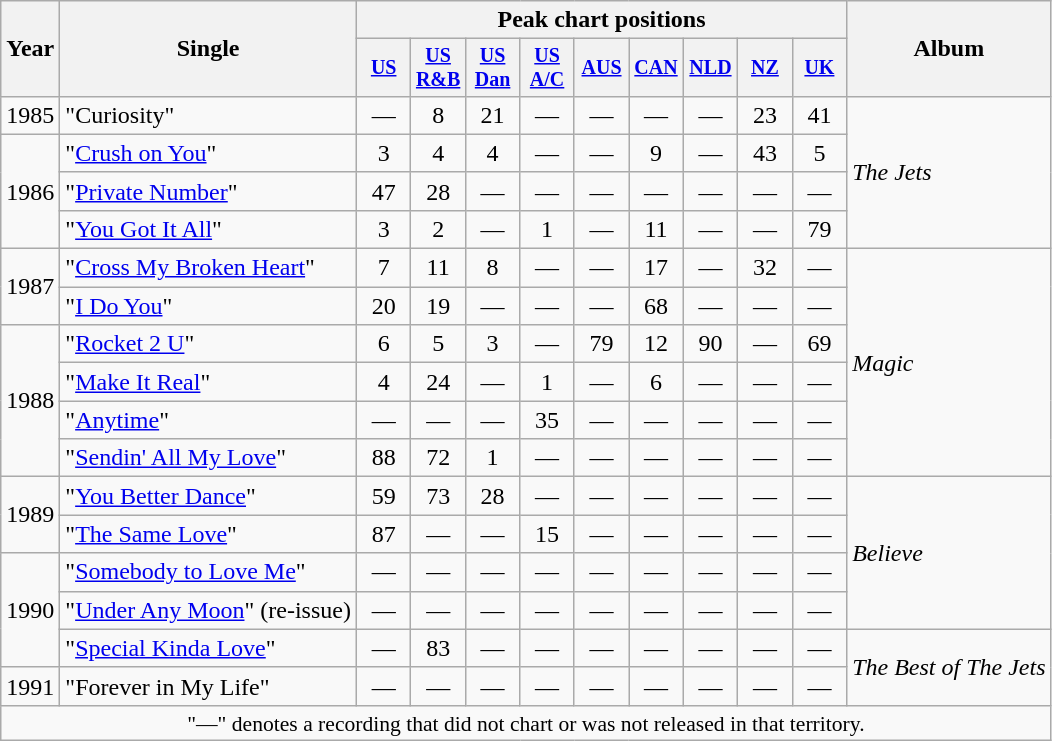<table class="wikitable" style="text-align:center;">
<tr>
<th rowspan="2">Year</th>
<th rowspan="2">Single</th>
<th colspan="9">Peak chart positions</th>
<th rowspan="2">Album</th>
</tr>
<tr style="font-size:smaller;">
<th style="width:30px;"><a href='#'>US</a><br></th>
<th style="width:30px;"><a href='#'>US<br>R&B</a><br></th>
<th style="width:30px;"><a href='#'>US<br>Dan</a><br></th>
<th style="width:30px;"><a href='#'>US<br>A/C</a><br></th>
<th style="width:30px;"><a href='#'>AUS</a><br></th>
<th style="width:30px;"><a href='#'>CAN</a><br></th>
<th style="width:30px;"><a href='#'>NLD</a><br></th>
<th style="width:30px;"><a href='#'>NZ</a> <br></th>
<th style="width:30px;"><a href='#'>UK</a><br></th>
</tr>
<tr>
<td>1985</td>
<td style="text-align:left;">"Curiosity"</td>
<td>—</td>
<td>8</td>
<td>21</td>
<td>—</td>
<td>—</td>
<td>—</td>
<td>—</td>
<td>23</td>
<td>41</td>
<td style="text-align:left;" rowspan="4"><em>The Jets</em></td>
</tr>
<tr>
<td rowspan="3">1986</td>
<td style="text-align:left;">"<a href='#'>Crush on You</a>"</td>
<td>3</td>
<td>4</td>
<td>4</td>
<td>—</td>
<td>—</td>
<td>9</td>
<td>—</td>
<td>43</td>
<td>5</td>
</tr>
<tr>
<td style="text-align:left;">"<a href='#'>Private Number</a>"</td>
<td>47</td>
<td>28</td>
<td>—</td>
<td>—</td>
<td>—</td>
<td>—</td>
<td>—</td>
<td>—</td>
<td>—</td>
</tr>
<tr>
<td style="text-align:left;">"<a href='#'>You Got It All</a>"</td>
<td>3</td>
<td>2</td>
<td>—</td>
<td>1</td>
<td>—</td>
<td>11</td>
<td>—</td>
<td>—</td>
<td>79</td>
</tr>
<tr>
<td rowspan="2">1987</td>
<td style="text-align:left;">"<a href='#'>Cross My Broken Heart</a>"</td>
<td>7</td>
<td>11</td>
<td>8</td>
<td>—</td>
<td>—</td>
<td>17</td>
<td>—</td>
<td>32</td>
<td>—</td>
<td style="text-align:left;" rowspan="6"><em>Magic</em></td>
</tr>
<tr>
<td style="text-align:left;">"<a href='#'>I Do You</a>"</td>
<td>20</td>
<td>19</td>
<td>—</td>
<td>—</td>
<td>—</td>
<td>68</td>
<td>—</td>
<td>—</td>
<td>—</td>
</tr>
<tr>
<td rowspan="4">1988</td>
<td style="text-align:left;">"<a href='#'>Rocket 2 U</a>"</td>
<td>6</td>
<td>5</td>
<td>3</td>
<td>—</td>
<td>79</td>
<td>12</td>
<td>90</td>
<td>—</td>
<td>69</td>
</tr>
<tr>
<td style="text-align:left;">"<a href='#'>Make It Real</a>"</td>
<td>4</td>
<td>24</td>
<td>—</td>
<td>1</td>
<td>—</td>
<td>6</td>
<td>—</td>
<td>—</td>
<td>—</td>
</tr>
<tr>
<td style="text-align:left;">"<a href='#'>Anytime</a>"</td>
<td>—</td>
<td>—</td>
<td>—</td>
<td>35</td>
<td>—</td>
<td>—</td>
<td>—</td>
<td>—</td>
<td>—</td>
</tr>
<tr>
<td style="text-align:left;">"<a href='#'>Sendin' All My Love</a>"</td>
<td>88</td>
<td>72</td>
<td>1</td>
<td>—</td>
<td>—</td>
<td>—</td>
<td>—</td>
<td>—</td>
<td>—</td>
</tr>
<tr>
<td rowspan="2">1989</td>
<td style="text-align:left;">"<a href='#'>You Better Dance</a>"</td>
<td>59</td>
<td>73</td>
<td>28</td>
<td>—</td>
<td>—</td>
<td>—</td>
<td>—</td>
<td>—</td>
<td>—</td>
<td style="text-align:left;" rowspan="4"><em>Believe</em></td>
</tr>
<tr>
<td style="text-align:left;">"<a href='#'>The Same Love</a>"</td>
<td>87</td>
<td>—</td>
<td>—</td>
<td>15</td>
<td>—</td>
<td>—</td>
<td>—</td>
<td>—</td>
<td>—</td>
</tr>
<tr>
<td rowspan="3">1990</td>
<td style="text-align:left;">"<a href='#'>Somebody to Love Me</a>"</td>
<td>—</td>
<td>—</td>
<td>—</td>
<td>—</td>
<td>—</td>
<td>—</td>
<td>—</td>
<td>—</td>
<td>—</td>
</tr>
<tr>
<td style="text-align:left;">"<a href='#'>Under Any Moon</a>" (re-issue)</td>
<td>—</td>
<td>—</td>
<td>—</td>
<td>—</td>
<td>—</td>
<td>—</td>
<td>—</td>
<td>—</td>
<td>—</td>
</tr>
<tr>
<td style="text-align:left;">"<a href='#'>Special Kinda Love</a>"</td>
<td>—</td>
<td>83</td>
<td>—</td>
<td>—</td>
<td>—</td>
<td>—</td>
<td>—</td>
<td>—</td>
<td>—</td>
<td style="text-align:left;" rowspan="2"><em>The Best of The Jets</em></td>
</tr>
<tr>
<td>1991</td>
<td style="text-align:left;">"Forever in My Life"</td>
<td>—</td>
<td>—</td>
<td>—</td>
<td>—</td>
<td>—</td>
<td>—</td>
<td>—</td>
<td>—</td>
<td>—</td>
</tr>
<tr>
<td colspan="15" style="font-size:90%">"—" denotes a recording that did not chart or was not released in that territory.</td>
</tr>
</table>
